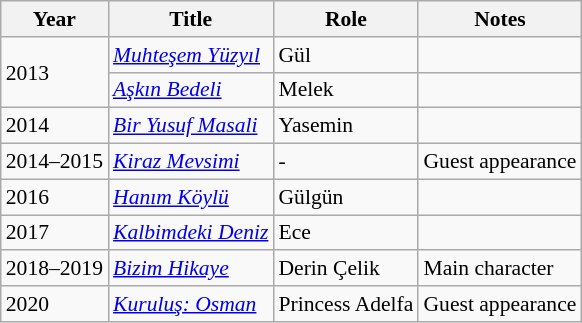<table class="wikitable" style="font-size: 90%;">
<tr>
<th>Year</th>
<th>Title</th>
<th>Role</th>
<th>Notes</th>
</tr>
<tr>
<td rowspan=2>2013</td>
<td><em><a href='#'>Muhteşem Yüzyıl</a></em></td>
<td>Gül</td>
<td></td>
</tr>
<tr>
<td><em><a href='#'>Aşkın Bedeli</a></em></td>
<td>Melek</td>
<td></td>
</tr>
<tr>
<td>2014</td>
<td><em><a href='#'>Bir Yusuf Masali</a></em></td>
<td>Yasemin</td>
<td></td>
</tr>
<tr>
<td>2014–2015</td>
<td><em><a href='#'>Kiraz Mevsimi</a></em></td>
<td>-</td>
<td>Guest appearance</td>
</tr>
<tr>
<td>2016</td>
<td><em><a href='#'>Hanım Köylü</a></em></td>
<td>Gülgün</td>
<td></td>
</tr>
<tr>
<td>2017</td>
<td><em><a href='#'>Kalbimdeki Deniz</a></em></td>
<td>Ece</td>
<td></td>
</tr>
<tr>
<td>2018–2019</td>
<td><em><a href='#'>Bizim Hikaye</a></em></td>
<td>Derin Çelik</td>
<td>Main character</td>
</tr>
<tr>
<td>2020</td>
<td><em><a href='#'>Kuruluş: Osman</a></em></td>
<td>Princess Adelfa</td>
<td>Guest appearance</td>
</tr>
</table>
